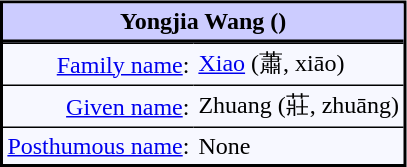<table cellpadding=3px cellspacing=0px bgcolor=#f7f8ff style="float:right; border:2px solid; margin:5px;">
<tr>
<th align=center style="background:#ccf; border-bottom:2px solid" colspan=2><strong>Yongjia Wang</strong> ()</th>
</tr>
<tr>
<td align=right style="border-top:1px solid"><a href='#'>Family name</a>:</td>
<td style="border-top:1px solid"><a href='#'>Xiao</a> (蕭, xiāo)</td>
</tr>
<tr>
<td align=right style="border-top:1px solid"><a href='#'>Given name</a>:</td>
<td style="border-top:1px solid">Zhuang (莊, zhuāng)</td>
</tr>
<tr>
<td align=right style="border-top:1px solid"><a href='#'>Posthumous name</a>:</td>
<td style="border-top:1px solid">None</td>
</tr>
<tr>
</tr>
</table>
